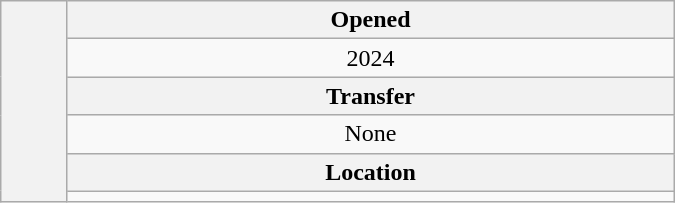<table class=wikitable style="text-align: center; width: 450px; float:right">
<tr>
<th rowspan="6"></th>
<th>Opened</th>
</tr>
<tr>
<td>2024</td>
</tr>
<tr>
<th>Transfer</th>
</tr>
<tr>
<td>None</td>
</tr>
<tr>
<th>Location</th>
</tr>
<tr>
<td></td>
</tr>
</table>
